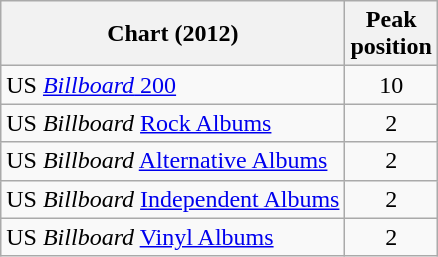<table class="wikitable sortable plainrowheaders">
<tr>
<th>Chart (2012)</th>
<th>Peak<br>position</th>
</tr>
<tr>
<td>US <a href='#'><em>Billboard</em> 200</a></td>
<td style="text-align:center;">10</td>
</tr>
<tr>
<td>US <em>Billboard</em> <a href='#'>Rock Albums</a></td>
<td style="text-align:center;">2</td>
</tr>
<tr>
<td>US <em>Billboard</em> <a href='#'>Alternative Albums</a></td>
<td style="text-align:center;">2</td>
</tr>
<tr>
<td>US <em>Billboard</em> <a href='#'>Independent Albums</a></td>
<td style="text-align:center;">2</td>
</tr>
<tr>
<td>US <em>Billboard</em> <a href='#'>Vinyl Albums</a></td>
<td style="text-align:center;">2</td>
</tr>
</table>
